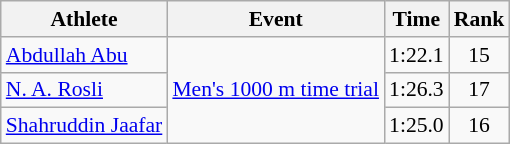<table class=wikitable style="font-size:90%;">
<tr>
<th>Athlete</th>
<th>Event</th>
<th>Time</th>
<th>Rank</th>
</tr>
<tr align=center>
<td align=left><a href='#'>Abdullah Abu</a></td>
<td align=left rowspan=3><a href='#'>Men's 1000 m time trial</a></td>
<td>1:22.1</td>
<td>15</td>
</tr>
<tr align=center>
<td align=left><a href='#'>N. A. Rosli</a></td>
<td>1:26.3</td>
<td>17</td>
</tr>
<tr align=center>
<td align=left><a href='#'>Shahruddin Jaafar</a></td>
<td>1:25.0</td>
<td>16</td>
</tr>
</table>
